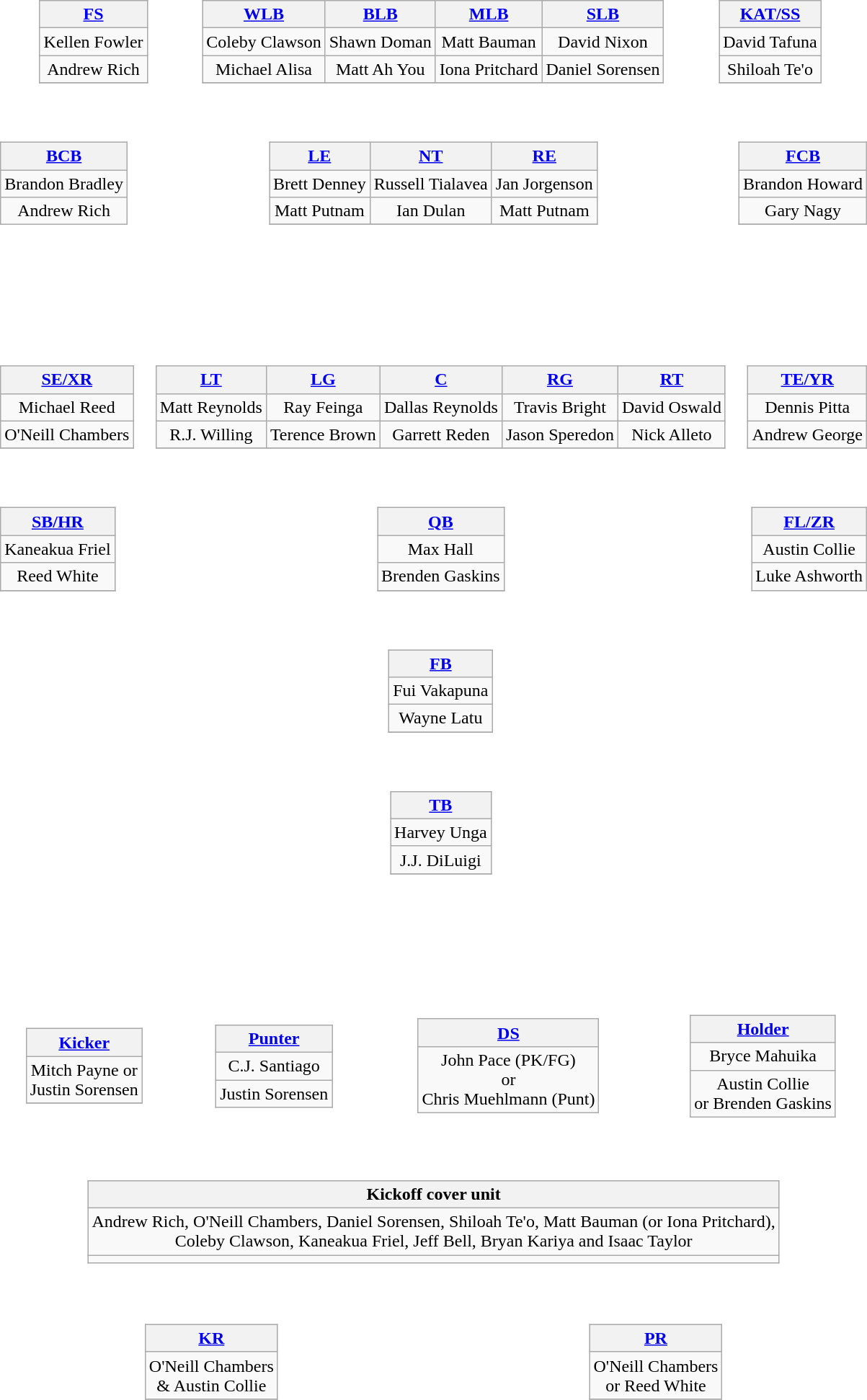<table>
<tr>
<td align="center"><br><table style="width:100%">
<tr>
<td align="right"><br><table class="wikitable" style="text-align:center">
<tr>
<th><a href='#'>FS</a></th>
</tr>
<tr>
<td>Kellen Fowler</td>
</tr>
<tr>
<td>Andrew Rich</td>
</tr>
<tr>
</tr>
</table>
</td>
<td align="center"><br><table class="wikitable" style="text-align:center">
<tr>
<th><a href='#'>WLB</a></th>
<th><a href='#'>BLB</a></th>
<th><a href='#'>MLB</a></th>
<th><a href='#'>SLB</a></th>
</tr>
<tr>
<td>Coleby Clawson</td>
<td>Shawn Doman</td>
<td>Matt Bauman</td>
<td>David Nixon</td>
</tr>
<tr>
<td>Michael Alisa</td>
<td>Matt Ah You</td>
<td>Iona Pritchard</td>
<td>Daniel Sorensen</td>
</tr>
<tr>
</tr>
</table>
</td>
<td align="left"><br><table class="wikitable" style="text-align:center">
<tr>
<th><a href='#'>KAT/SS</a></th>
</tr>
<tr>
<td>David Tafuna</td>
</tr>
<tr>
<td>Shiloah Te'o</td>
</tr>
<tr>
</tr>
</table>
</td>
</tr>
<tr>
<td align="left"><br><table class="wikitable" style="text-align:center">
<tr>
<th><a href='#'>BCB</a></th>
</tr>
<tr>
<td>Brandon Bradley</td>
</tr>
<tr>
<td>Andrew Rich</td>
</tr>
</table>
</td>
<td align="center"><br><table class="wikitable" style="text-align:center">
<tr>
<th><a href='#'>LE</a></th>
<th><a href='#'>NT</a></th>
<th><a href='#'>RE</a></th>
</tr>
<tr>
<td>Brett Denney</td>
<td>Russell Tialavea</td>
<td>Jan Jorgenson</td>
</tr>
<tr>
<td>Matt Putnam</td>
<td>Ian Dulan</td>
<td>Matt Putnam</td>
</tr>
<tr>
</tr>
</table>
</td>
<td align="right"><br><table class="wikitable" style="text-align:center">
<tr>
<th><a href='#'>FCB</a></th>
</tr>
<tr>
<td>Brandon Howard</td>
</tr>
<tr>
<td>Gary Nagy</td>
</tr>
<tr>
</tr>
</table>
</td>
</tr>
</table>
</td>
</tr>
<tr>
<td style="height:3em"></td>
</tr>
<tr>
<td align="center"><br><table style="width:100%">
<tr>
<td align="left"><br><table class="wikitable" style="text-align:center">
<tr>
<th><a href='#'>SE/XR</a></th>
</tr>
<tr>
<td>Michael Reed</td>
</tr>
<tr>
<td>O'Neill Chambers</td>
</tr>
<tr>
</tr>
</table>
</td>
<td><br><table class="wikitable" style="text-align:center">
<tr>
<th><a href='#'>LT</a></th>
<th><a href='#'>LG</a></th>
<th><a href='#'>C</a></th>
<th><a href='#'>RG</a></th>
<th><a href='#'>RT</a></th>
</tr>
<tr>
<td>Matt Reynolds</td>
<td>Ray Feinga</td>
<td>Dallas Reynolds</td>
<td>Travis Bright</td>
<td>David Oswald</td>
</tr>
<tr>
<td>R.J. Willing</td>
<td>Terence Brown</td>
<td>Garrett Reden</td>
<td>Jason Speredon</td>
<td>Nick Alleto</td>
</tr>
<tr>
</tr>
</table>
</td>
<td><br><table class="wikitable" style="text-align:center">
<tr>
<th><a href='#'>TE/YR</a></th>
</tr>
<tr>
<td>Dennis Pitta</td>
</tr>
<tr>
<td>Andrew George</td>
</tr>
<tr>
</tr>
</table>
</td>
</tr>
<tr>
<td align="left"><br><table class="wikitable" style="text-align:center">
<tr>
<th><a href='#'>SB/HR</a></th>
</tr>
<tr>
<td>Kaneakua Friel</td>
</tr>
<tr>
<td>Reed White</td>
</tr>
<tr>
</tr>
</table>
</td>
<td align="center"><br><table class="wikitable" style="text-align:center">
<tr>
<th><a href='#'>QB</a></th>
</tr>
<tr>
<td>Max Hall</td>
</tr>
<tr>
<td>Brenden Gaskins</td>
</tr>
<tr>
</tr>
</table>
</td>
<td align="right"><br><table class="wikitable" style="text-align:center">
<tr>
<th><a href='#'>FL/ZR</a></th>
</tr>
<tr>
<td>Austin Collie</td>
</tr>
<tr>
<td>Luke Ashworth</td>
</tr>
</table>
</td>
</tr>
<tr>
<td></td>
<td align="center"><br><table class="wikitable" style="text-align:center">
<tr>
<th><a href='#'>FB</a></th>
</tr>
<tr>
<td>Fui Vakapuna</td>
</tr>
<tr>
<td>Wayne Latu</td>
</tr>
<tr>
</tr>
</table>
</td>
</tr>
<tr>
<td></td>
<td align="center"><br><table class="wikitable" style="text-align:center">
<tr>
<th><a href='#'>TB</a></th>
</tr>
<tr>
<td>Harvey Unga</td>
</tr>
<tr>
<td>J.J. DiLuigi</td>
</tr>
<tr>
</tr>
</table>
</td>
</tr>
</table>
</td>
</tr>
<tr>
<td style="height:3em"></td>
</tr>
<tr>
<td align="center"><br><table style="width:100%">
<tr>
<td align="center"><br><table class="wikitable" style="text-align:center">
<tr>
<th><a href='#'>Kicker</a></th>
</tr>
<tr>
<td>Mitch Payne or<br>Justin Sorensen</td>
</tr>
<tr>
</tr>
</table>
</td>
<td align="center"><br><table class="wikitable" style="text-align:center">
<tr>
<th><a href='#'>Punter</a></th>
</tr>
<tr>
<td>C.J. Santiago</td>
</tr>
<tr>
<td>Justin Sorensen</td>
</tr>
</table>
</td>
<td align="center"><br><table class="wikitable" style="text-align:center">
<tr>
<th><a href='#'>DS</a></th>
</tr>
<tr>
<td>John Pace (PK/FG)<br>or<br>Chris Muehlmann (Punt)</td>
</tr>
</table>
</td>
<td align="center"><br><table class="wikitable" style="text-align:center">
<tr>
<th><a href='#'>Holder</a></th>
</tr>
<tr>
<td>Bryce Mahuika</td>
</tr>
<tr>
<td>Austin Collie<br>or Brenden Gaskins</td>
</tr>
</table>
</td>
</tr>
<tr>
</tr>
</table>
<table style="width:100%">
<tr>
<td align="center"><br><table class="wikitable" style="text-align:center">
<tr>
<th>Kickoff cover unit</th>
</tr>
<tr>
<td>Andrew Rich, O'Neill Chambers, Daniel Sorensen, Shiloah Te'o, Matt Bauman (or Iona Pritchard),<br>Coleby Clawson, Kaneakua Friel, Jeff Bell, Bryan Kariya and Isaac Taylor</td>
</tr>
<tr>
<td></td>
</tr>
</table>
</td>
</tr>
</table>
<table style="width:100%">
<tr>
<td align="center"><br><table class="wikitable" style="text-align:center">
<tr>
<th><a href='#'>KR</a></th>
</tr>
<tr>
<td>O'Neill Chambers<br> & Austin Collie</td>
</tr>
<tr>
</tr>
</table>
</td>
<td align="center"><br><table class="wikitable" style="text-align:center">
<tr>
<th><a href='#'>PR</a></th>
</tr>
<tr>
<td>O'Neill Chambers<br>or Reed White</td>
</tr>
<tr>
</tr>
</table>
</td>
</tr>
</table>
</td>
</tr>
</table>
